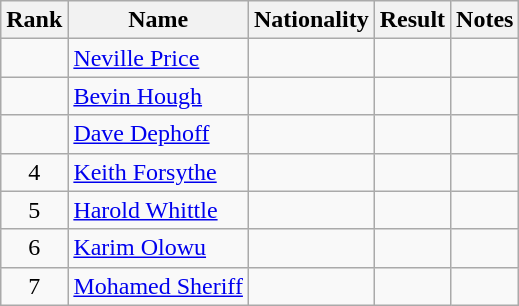<table class="wikitable sortable" style=" text-align:center">
<tr>
<th>Rank</th>
<th>Name</th>
<th>Nationality</th>
<th>Result</th>
<th>Notes</th>
</tr>
<tr>
<td></td>
<td align=left><a href='#'>Neville Price</a></td>
<td align=left></td>
<td></td>
<td></td>
</tr>
<tr>
<td></td>
<td align=left><a href='#'>Bevin Hough</a></td>
<td align=left></td>
<td></td>
<td></td>
</tr>
<tr>
<td></td>
<td align=left><a href='#'>Dave Dephoff</a></td>
<td align=left></td>
<td></td>
<td></td>
</tr>
<tr>
<td>4</td>
<td align=left><a href='#'>Keith Forsythe</a></td>
<td align=left></td>
<td></td>
<td></td>
</tr>
<tr>
<td>5</td>
<td align=left><a href='#'>Harold Whittle</a></td>
<td align=left></td>
<td></td>
<td></td>
</tr>
<tr>
<td>6</td>
<td align=left><a href='#'>Karim Olowu</a></td>
<td align=left></td>
<td></td>
<td></td>
</tr>
<tr>
<td>7</td>
<td align=left><a href='#'>Mohamed Sheriff</a></td>
<td align=left></td>
<td></td>
<td></td>
</tr>
</table>
